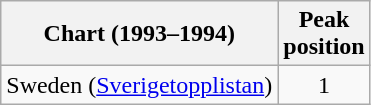<table class="wikitable">
<tr>
<th>Chart (1993–1994)</th>
<th>Peak<br>position</th>
</tr>
<tr>
<td>Sweden (<a href='#'>Sverigetopplistan</a>)</td>
<td align="center">1</td>
</tr>
</table>
